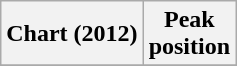<table class="wikitable plainrowheaders" style="text-align:center">
<tr>
<th>Chart (2012)</th>
<th>Peak<br>position</th>
</tr>
<tr>
</tr>
</table>
